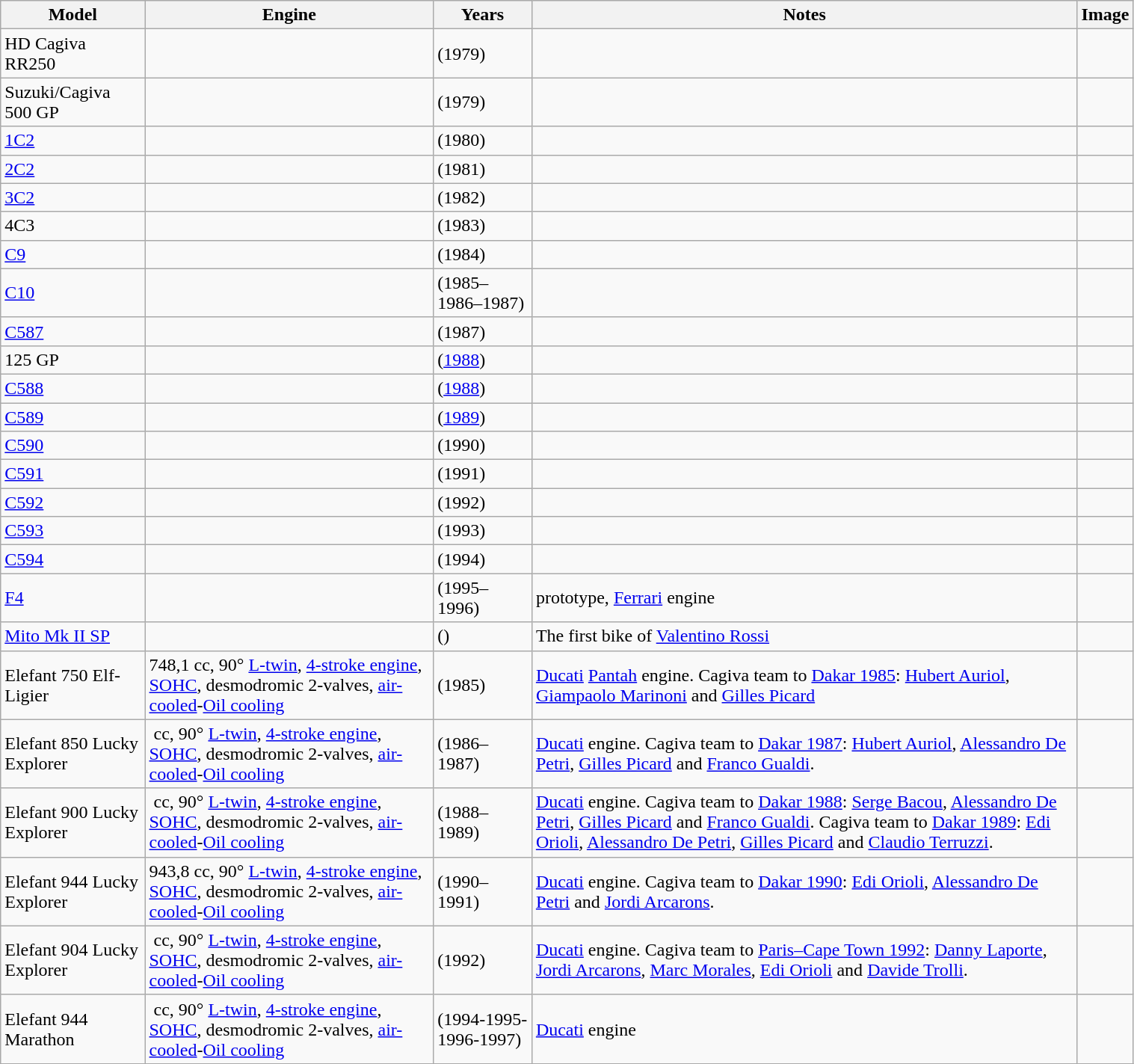<table class="wikitable sortable" style="width:80%">
<tr>
<th>Model</th>
<th>Engine</th>
<th>Years</th>
<th>Notes</th>
<th>Image</th>
</tr>
<tr>
<td>HD Cagiva RR250 </td>
<td></td>
<td>(1979)</td>
<td></td>
<td></td>
</tr>
<tr>
<td>Suzuki/Cagiva 500 GP </td>
<td></td>
<td>(1979)</td>
<td></td>
<td></td>
</tr>
<tr>
<td><a href='#'>1C2</a></td>
<td></td>
<td>(1980)</td>
<td></td>
<td></td>
</tr>
<tr>
<td><a href='#'>2C2</a></td>
<td></td>
<td>(1981)</td>
<td></td>
<td></td>
</tr>
<tr>
<td><a href='#'>3C2</a></td>
<td></td>
<td>(1982)</td>
<td></td>
<td></td>
</tr>
<tr>
<td>4C3 </td>
<td></td>
<td>(1983)</td>
<td></td>
<td></td>
</tr>
<tr>
<td><a href='#'>C9</a></td>
<td></td>
<td>(1984)</td>
<td></td>
<td></td>
</tr>
<tr>
<td><a href='#'>C10</a></td>
<td></td>
<td>(1985–1986–1987)</td>
<td></td>
<td></td>
</tr>
<tr>
<td><a href='#'>C587</a></td>
<td></td>
<td>(1987)</td>
<td></td>
<td></td>
</tr>
<tr>
<td>125 GP</td>
<td></td>
<td>(<a href='#'>1988</a>)</td>
<td></td>
<td></td>
</tr>
<tr>
<td><a href='#'>C588</a></td>
<td></td>
<td>(<a href='#'>1988</a>)</td>
<td></td>
<td></td>
</tr>
<tr>
<td><a href='#'>C589</a></td>
<td></td>
<td>(<a href='#'>1989</a>)</td>
<td></td>
<td></td>
</tr>
<tr>
<td><a href='#'>C590</a></td>
<td></td>
<td>(1990)</td>
<td></td>
<td></td>
</tr>
<tr>
<td><a href='#'>C591</a></td>
<td></td>
<td>(1991)</td>
<td></td>
<td></td>
</tr>
<tr>
<td><a href='#'>C592</a></td>
<td></td>
<td>(1992)</td>
<td></td>
<td></td>
</tr>
<tr>
<td><a href='#'>C593</a></td>
<td></td>
<td>(1993)</td>
<td></td>
<td></td>
</tr>
<tr>
<td><a href='#'>C594</a></td>
<td></td>
<td>(1994)</td>
<td></td>
<td></td>
</tr>
<tr>
<td><a href='#'>F4</a></td>
<td></td>
<td>(1995–1996)</td>
<td>prototype, <a href='#'>Ferrari</a> engine</td>
<td></td>
</tr>
<tr>
<td><a href='#'>Mito Mk II SP</a></td>
<td></td>
<td>()</td>
<td>The first bike of <a href='#'>Valentino Rossi</a></td>
<td></td>
</tr>
<tr>
<td>Elefant 750 Elf-Ligier </td>
<td>748,1 cc, 90° <a href='#'>L-twin</a>, <a href='#'>4-stroke engine</a>, <a href='#'>SOHC</a>, desmodromic 2-valves, <a href='#'>air-cooled</a>-<a href='#'>Oil cooling</a></td>
<td>(1985)</td>
<td><a href='#'>Ducati</a> <a href='#'>Pantah</a> engine. Cagiva team to <a href='#'>Dakar 1985</a>: <a href='#'>Hubert Auriol</a>, <a href='#'>Giampaolo Marinoni</a> and <a href='#'>Gilles Picard</a></td>
<td></td>
</tr>
<tr>
<td>Elefant 850 Lucky Explorer  </td>
<td> cc, 90° <a href='#'>L-twin</a>, <a href='#'>4-stroke engine</a>, <a href='#'>SOHC</a>, desmodromic 2-valves, <a href='#'>air-cooled</a>-<a href='#'>Oil cooling</a></td>
<td>(1986–1987)</td>
<td><a href='#'>Ducati</a> engine. Cagiva team to <a href='#'>Dakar 1987</a>: <a href='#'>Hubert Auriol</a>, <a href='#'>Alessandro De Petri</a>, <a href='#'>Gilles Picard</a> and <a href='#'>Franco Gualdi</a>.</td>
<td></td>
</tr>
<tr>
<td>Elefant 900 Lucky Explorer</td>
<td> cc, 90° <a href='#'>L-twin</a>, <a href='#'>4-stroke engine</a>, <a href='#'>SOHC</a>, desmodromic 2-valves, <a href='#'>air-cooled</a>-<a href='#'>Oil cooling</a></td>
<td>(1988–1989)</td>
<td><a href='#'>Ducati</a> engine. Cagiva team to <a href='#'>Dakar 1988</a>: <a href='#'>Serge Bacou</a>, <a href='#'>Alessandro De Petri</a>, <a href='#'>Gilles Picard</a> and <a href='#'>Franco Gualdi</a>. Cagiva team to <a href='#'>Dakar 1989</a>: <a href='#'>Edi Orioli</a>, <a href='#'>Alessandro De Petri</a>, <a href='#'>Gilles Picard</a> and <a href='#'>Claudio Terruzzi</a>.</td>
<td></td>
</tr>
<tr>
<td>Elefant 944 Lucky Explorer</td>
<td>943,8 cc, 90° <a href='#'>L-twin</a>, <a href='#'>4-stroke engine</a>, <a href='#'>SOHC</a>, desmodromic 2-valves, <a href='#'>air-cooled</a>-<a href='#'>Oil cooling</a></td>
<td>(1990–1991)</td>
<td><a href='#'>Ducati</a> engine. Cagiva team to <a href='#'>Dakar 1990</a>: <a href='#'>Edi Orioli</a>, <a href='#'>Alessandro De Petri</a> and <a href='#'>Jordi Arcarons</a>.</td>
<td></td>
</tr>
<tr>
<td>Elefant 904 Lucky Explorer</td>
<td> cc, 90° <a href='#'>L-twin</a>, <a href='#'>4-stroke engine</a>, <a href='#'>SOHC</a>, desmodromic 2-valves, <a href='#'>air-cooled</a>-<a href='#'>Oil cooling</a></td>
<td>(1992)</td>
<td><a href='#'>Ducati</a> engine. Cagiva team to <a href='#'>Paris–Cape Town 1992</a>: <a href='#'>Danny Laporte</a>, <a href='#'>Jordi Arcarons</a>, <a href='#'>Marc Morales</a>, <a href='#'>Edi Orioli</a> and <a href='#'>Davide Trolli</a>.</td>
<td></td>
</tr>
<tr>
<td>Elefant 944 Marathon </td>
<td> cc, 90° <a href='#'>L-twin</a>, <a href='#'>4-stroke engine</a>, <a href='#'>SOHC</a>, desmodromic 2-valves, <a href='#'>air-cooled</a>-<a href='#'>Oil cooling</a></td>
<td>(1994-1995-1996-1997)</td>
<td><a href='#'>Ducati</a> engine</td>
<td></td>
</tr>
<tr>
</tr>
</table>
